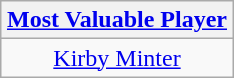<table class=wikitable style="text-align:center; margin:auto">
<tr>
<th><a href='#'>Most Valuable Player</a></th>
</tr>
<tr>
<td> <a href='#'>Kirby Minter</a></td>
</tr>
</table>
